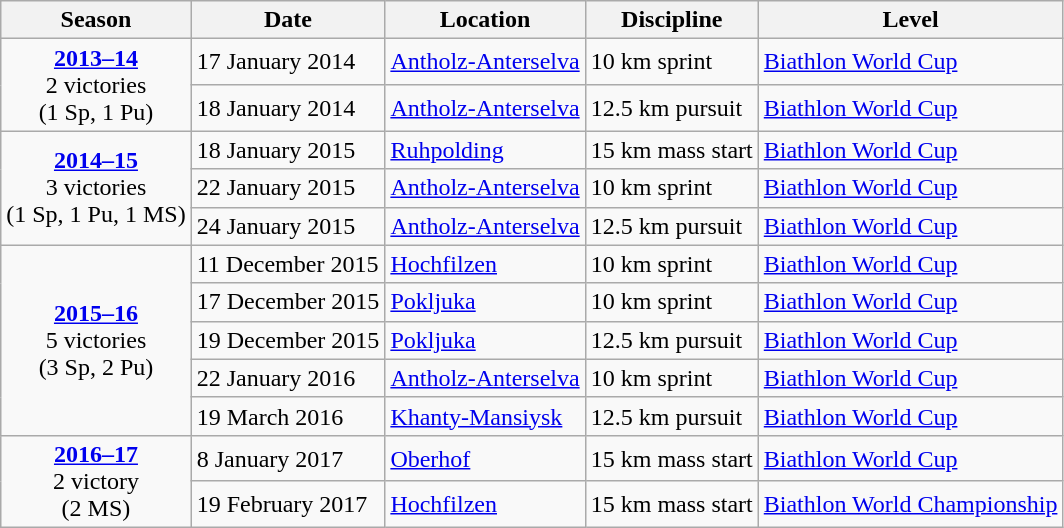<table class="wikitable">
<tr>
<th>Season</th>
<th>Date</th>
<th>Location</th>
<th>Discipline</th>
<th>Level</th>
</tr>
<tr>
<td rowspan="2" style="text-align:center;"><strong><a href='#'>2013–14</a></strong> <br> 2 victories <br> (1 Sp, 1 Pu)</td>
<td>17 January 2014</td>
<td> <a href='#'>Antholz-Anterselva</a></td>
<td>10 km sprint</td>
<td><a href='#'>Biathlon World Cup</a></td>
</tr>
<tr>
<td>18 January 2014</td>
<td> <a href='#'>Antholz-Anterselva</a></td>
<td>12.5 km pursuit</td>
<td><a href='#'>Biathlon World Cup</a></td>
</tr>
<tr>
<td rowspan="3" style="text-align:center;"><strong><a href='#'>2014–15</a></strong> <br> 3 victories <br> (1 Sp, 1 Pu, 1 MS)</td>
<td>18 January 2015</td>
<td> <a href='#'>Ruhpolding</a></td>
<td>15 km mass start</td>
<td><a href='#'>Biathlon World Cup</a></td>
</tr>
<tr>
<td>22 January 2015</td>
<td> <a href='#'>Antholz-Anterselva</a></td>
<td>10 km sprint</td>
<td><a href='#'>Biathlon World Cup</a></td>
</tr>
<tr>
<td>24 January 2015</td>
<td> <a href='#'>Antholz-Anterselva</a></td>
<td>12.5 km pursuit</td>
<td><a href='#'>Biathlon World Cup</a></td>
</tr>
<tr>
<td rowspan="5" style="text-align:center;"><strong><a href='#'>2015–16</a></strong> <br> 5 victories <br> (3 Sp, 2 Pu)</td>
<td>11 December 2015</td>
<td> <a href='#'>Hochfilzen</a></td>
<td>10 km sprint</td>
<td><a href='#'>Biathlon World Cup</a></td>
</tr>
<tr>
<td>17 December 2015</td>
<td> <a href='#'>Pokljuka</a></td>
<td>10 km sprint</td>
<td><a href='#'>Biathlon World Cup</a></td>
</tr>
<tr>
<td>19 December 2015</td>
<td> <a href='#'>Pokljuka</a></td>
<td>12.5 km pursuit</td>
<td><a href='#'>Biathlon World Cup</a></td>
</tr>
<tr>
<td>22 January 2016</td>
<td> <a href='#'>Antholz-Anterselva</a></td>
<td>10 km sprint</td>
<td><a href='#'>Biathlon World Cup</a></td>
</tr>
<tr>
<td>19 March 2016</td>
<td> <a href='#'>Khanty-Mansiysk</a></td>
<td>12.5 km pursuit</td>
<td><a href='#'>Biathlon World Cup</a></td>
</tr>
<tr>
<td rowspan="2" style="text-align:center;"><strong><a href='#'>2016–17</a></strong> <br> 2 victory <br> (2 MS)</td>
<td>8 January 2017</td>
<td> <a href='#'>Oberhof</a></td>
<td>15 km mass start</td>
<td><a href='#'>Biathlon World Cup</a></td>
</tr>
<tr>
<td>19 February 2017</td>
<td> <a href='#'>Hochfilzen</a></td>
<td>15 km mass start</td>
<td><a href='#'>Biathlon World Championship</a></td>
</tr>
</table>
